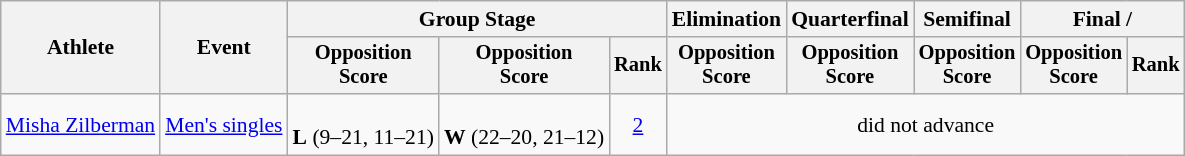<table class="wikitable" style="font-size:90%">
<tr>
<th rowspan=2>Athlete</th>
<th rowspan=2>Event</th>
<th colspan=3>Group Stage</th>
<th>Elimination</th>
<th>Quarterfinal</th>
<th>Semifinal</th>
<th colspan=2>Final / </th>
</tr>
<tr style="font-size:95%">
<th>Opposition<br>Score</th>
<th>Opposition<br>Score</th>
<th>Rank</th>
<th>Opposition<br>Score</th>
<th>Opposition<br>Score</th>
<th>Opposition<br>Score</th>
<th>Opposition<br>Score</th>
<th>Rank</th>
</tr>
<tr align=center>
<td align=left><a href='#'>Misha Zilberman</a></td>
<td align=left><a href='#'>Men's singles</a></td>
<td><br><strong>L</strong> (9–21, 11–21)</td>
<td><br><strong>W</strong> (22–20, 21–12)</td>
<td><a href='#'>2</a></td>
<td colspan="5">did not advance</td>
</tr>
</table>
